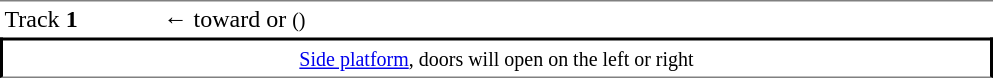<table border=0 cellspacing=0 cellpadding=3>
<tr>
<td style="border-top:solid 1px gray;" width=100>Track <strong>1</strong></td>
<td style="border-top:solid 1px gray;" width=550>←  toward  or  <small>()</small></td>
</tr>
<tr>
<td style="border-bottom:solid 1px gray;border-top:solid 2px black;border-right:solid 2px black;border-left:solid 2px black;text-align:center;" colspan=2><small><a href='#'>Side platform</a>, doors will open on the left or right</small> </td>
</tr>
</table>
